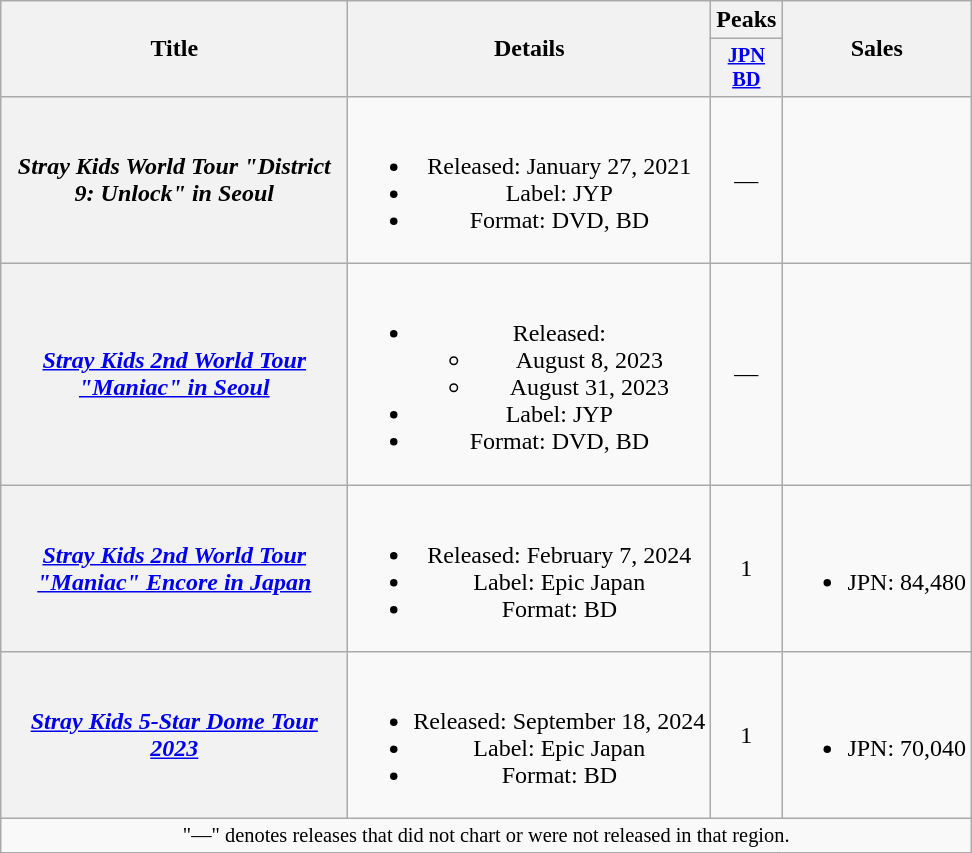<table class="wikitable plainrowheaders" style="text-align:center">
<tr>
<th scope="col" rowspan="2" style="width:14em">Title</th>
<th scope="col" rowspan="2">Details</th>
<th scope="col" colspan="1">Peaks</th>
<th scope="col" rowspan="2">Sales</th>
</tr>
<tr>
<th scope="col" style="width:2.8em;font-size:85%"><a href='#'>JPN<br>BD</a><br></th>
</tr>
<tr>
<th scope="row"><em>Stray Kids World Tour "District 9: Unlock" in Seoul</em></th>
<td><br><ul><li>Released: January 27, 2021</li><li>Label: JYP</li><li>Format: DVD, BD</li></ul></td>
<td>—</td>
<td></td>
</tr>
<tr>
<th scope="row"><em><a href='#'>Stray Kids 2nd World Tour "Maniac" in Seoul</a></em></th>
<td><br><ul><li>Released:<ul><li>August 8, 2023 </li><li>August 31, 2023 </li></ul></li><li>Label: JYP</li><li>Format: DVD, BD</li></ul></td>
<td>—</td>
<td></td>
</tr>
<tr>
<th scope="row"><em><a href='#'>Stray Kids 2nd World Tour "Maniac" Encore in Japan</a></em></th>
<td><br><ul><li>Released: February 7, 2024</li><li>Label: Epic Japan</li><li>Format: BD</li></ul></td>
<td>1</td>
<td><br><ul><li>JPN: 84,480</li></ul></td>
</tr>
<tr>
<th scope="row"><em><a href='#'>Stray Kids 5-Star Dome Tour 2023</a></em></th>
<td><br><ul><li>Released: September 18, 2024</li><li>Label: Epic Japan</li><li>Format: BD</li></ul></td>
<td>1</td>
<td><br><ul><li>JPN: 70,040</li></ul></td>
</tr>
<tr>
<td colspan="4" style="font-size:85%">"—" denotes releases that did not chart or were not released in that region.</td>
</tr>
</table>
